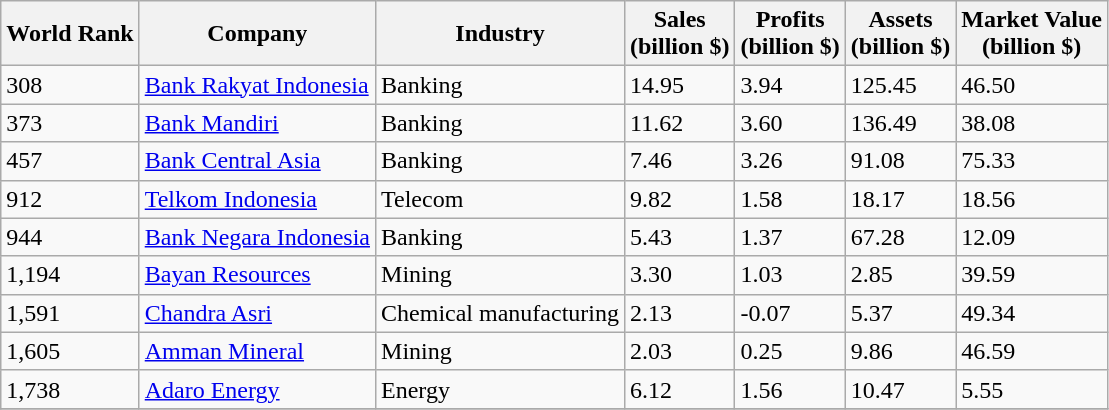<table class="sortable wikitable sticky-header static-row-numbers sort-under col2left col3left " >
<tr>
<th>World Rank</th>
<th>Company</th>
<th>Industry</th>
<th>Sales <br> (billion $)</th>
<th>Profits <br> (billion $)</th>
<th>Assets <br> (billion $)</th>
<th>Market Value <br> (billion $)</th>
</tr>
<tr>
<td>308</td>
<td><a href='#'>Bank Rakyat Indonesia</a></td>
<td>Banking</td>
<td>14.95</td>
<td>3.94</td>
<td>125.45</td>
<td>46.50</td>
</tr>
<tr>
<td>373</td>
<td><a href='#'>Bank Mandiri</a></td>
<td>Banking</td>
<td>11.62</td>
<td>3.60</td>
<td>136.49</td>
<td>38.08</td>
</tr>
<tr>
<td>457</td>
<td><a href='#'>Bank Central Asia</a></td>
<td>Banking</td>
<td>7.46</td>
<td>3.26</td>
<td>91.08</td>
<td>75.33</td>
</tr>
<tr>
<td>912</td>
<td><a href='#'>Telkom Indonesia</a></td>
<td>Telecom</td>
<td>9.82</td>
<td>1.58</td>
<td>18.17</td>
<td>18.56</td>
</tr>
<tr>
<td>944</td>
<td><a href='#'>Bank Negara Indonesia</a></td>
<td>Banking</td>
<td>5.43</td>
<td>1.37</td>
<td>67.28</td>
<td>12.09</td>
</tr>
<tr>
<td>1,194</td>
<td><a href='#'>Bayan Resources</a></td>
<td>Mining</td>
<td>3.30</td>
<td>1.03</td>
<td>2.85</td>
<td>39.59</td>
</tr>
<tr>
<td>1,591</td>
<td><a href='#'>Chandra Asri</a></td>
<td>Chemical manufacturing</td>
<td>2.13</td>
<td>-0.07</td>
<td>5.37</td>
<td>49.34</td>
</tr>
<tr>
<td>1,605</td>
<td><a href='#'>Amman Mineral</a></td>
<td>Mining</td>
<td>2.03</td>
<td>0.25</td>
<td>9.86</td>
<td>46.59</td>
</tr>
<tr>
<td>1,738</td>
<td><a href='#'>Adaro Energy</a></td>
<td>Energy</td>
<td>6.12</td>
<td>1.56</td>
<td>10.47</td>
<td>5.55</td>
</tr>
<tr>
</tr>
</table>
